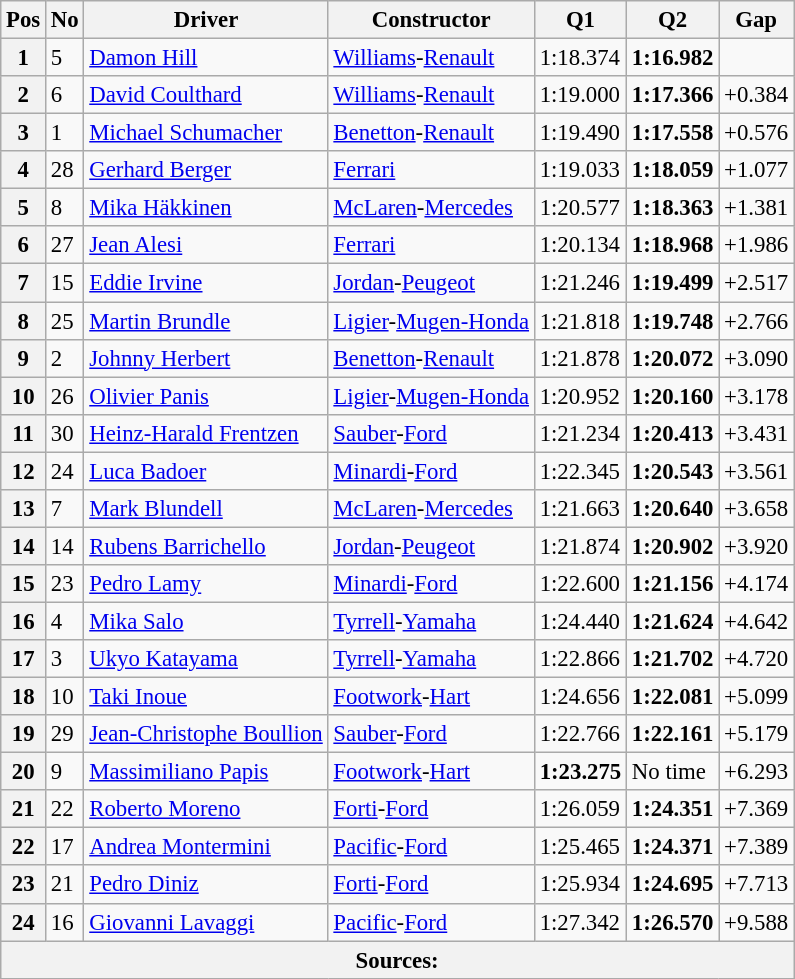<table class="wikitable sortable" style="font-size: 95%;">
<tr>
<th>Pos</th>
<th>No</th>
<th>Driver</th>
<th>Constructor</th>
<th>Q1</th>
<th>Q2</th>
<th>Gap</th>
</tr>
<tr>
<th>1</th>
<td>5</td>
<td data-sort-value="HIL"> <a href='#'>Damon Hill</a></td>
<td><a href='#'>Williams</a>-<a href='#'>Renault</a></td>
<td>1:18.374</td>
<td><strong>1:16.982</strong></td>
<td></td>
</tr>
<tr>
<th>2</th>
<td>6</td>
<td data-sort-value="cou"> <a href='#'>David Coulthard</a></td>
<td><a href='#'>Williams</a>-<a href='#'>Renault</a></td>
<td>1:19.000</td>
<td><strong>1:17.366</strong></td>
<td>+0.384</td>
</tr>
<tr>
<th>3</th>
<td>1</td>
<td data-sort-value="sch, m"> <a href='#'>Michael Schumacher</a></td>
<td><a href='#'>Benetton</a>-<a href='#'>Renault</a></td>
<td>1:19.490</td>
<td><strong>1:17.558</strong></td>
<td>+0.576</td>
</tr>
<tr>
<th>4</th>
<td>28</td>
<td data-sort-value="ber"> <a href='#'>Gerhard Berger</a></td>
<td><a href='#'>Ferrari</a></td>
<td>1:19.033</td>
<td><strong>1:18.059</strong></td>
<td>+1.077</td>
</tr>
<tr>
<th>5</th>
<td>8</td>
<td data-sort-value="hak"> <a href='#'>Mika Häkkinen</a></td>
<td><a href='#'>McLaren</a>-<a href='#'>Mercedes</a></td>
<td>1:20.577</td>
<td><strong>1:18.363</strong></td>
<td>+1.381</td>
</tr>
<tr>
<th>6</th>
<td>27</td>
<td data-sort-value="ale"> <a href='#'>Jean Alesi</a></td>
<td><a href='#'>Ferrari</a></td>
<td>1:20.134</td>
<td><strong>1:18.968</strong></td>
<td>+1.986</td>
</tr>
<tr>
<th>7</th>
<td>15</td>
<td data-sort-value="irv"> <a href='#'>Eddie Irvine</a></td>
<td><a href='#'>Jordan</a>-<a href='#'>Peugeot</a></td>
<td>1:21.246</td>
<td><strong>1:19.499</strong></td>
<td>+2.517</td>
</tr>
<tr>
<th>8</th>
<td>25</td>
<td data-sort-value="bru"> <a href='#'>Martin Brundle</a></td>
<td><a href='#'>Ligier</a>-<a href='#'>Mugen-Honda</a></td>
<td>1:21.818</td>
<td><strong>1:19.748</strong></td>
<td>+2.766</td>
</tr>
<tr>
<th>9</th>
<td>2</td>
<td data-sort-value="her"> <a href='#'>Johnny Herbert</a></td>
<td><a href='#'>Benetton</a>-<a href='#'>Renault</a></td>
<td>1:21.878</td>
<td><strong>1:20.072</strong></td>
<td>+3.090</td>
</tr>
<tr>
<th>10</th>
<td>26</td>
<td data-sort-value="pan"> <a href='#'>Olivier Panis</a></td>
<td><a href='#'>Ligier</a>-<a href='#'>Mugen-Honda</a></td>
<td>1:20.952</td>
<td><strong>1:20.160</strong></td>
<td>+3.178</td>
</tr>
<tr>
<th>11</th>
<td>30</td>
<td data-sort-value="fre"> <a href='#'>Heinz-Harald Frentzen</a></td>
<td><a href='#'>Sauber</a>-<a href='#'>Ford</a></td>
<td>1:21.234</td>
<td><strong>1:20.413</strong></td>
<td>+3.431</td>
</tr>
<tr>
<th>12</th>
<td>24</td>
<td data-sort-value="bad"> <a href='#'>Luca Badoer</a></td>
<td><a href='#'>Minardi</a>-<a href='#'>Ford</a></td>
<td>1:22.345</td>
<td><strong>1:20.543</strong></td>
<td>+3.561</td>
</tr>
<tr>
<th>13</th>
<td>7</td>
<td data-sort-value="blu"> <a href='#'>Mark Blundell</a></td>
<td><a href='#'>McLaren</a>-<a href='#'>Mercedes</a></td>
<td>1:21.663</td>
<td><strong>1:20.640</strong></td>
<td>+3.658</td>
</tr>
<tr>
<th>14</th>
<td>14</td>
<td data-sort-value="bar"> <a href='#'>Rubens Barrichello</a></td>
<td><a href='#'>Jordan</a>-<a href='#'>Peugeot</a></td>
<td>1:21.874</td>
<td><strong>1:20.902</strong></td>
<td>+3.920</td>
</tr>
<tr>
<th>15</th>
<td>23</td>
<td data-sort-value="lam"> <a href='#'>Pedro Lamy</a></td>
<td><a href='#'>Minardi</a>-<a href='#'>Ford</a></td>
<td>1:22.600</td>
<td><strong>1:21.156</strong></td>
<td>+4.174</td>
</tr>
<tr>
<th>16</th>
<td>4</td>
<td data-sort-value="sal"> <a href='#'>Mika Salo</a></td>
<td><a href='#'>Tyrrell</a>-<a href='#'>Yamaha</a></td>
<td>1:24.440</td>
<td><strong>1:21.624</strong></td>
<td>+4.642</td>
</tr>
<tr>
<th>17</th>
<td>3</td>
<td data-sort-value="kat"> <a href='#'>Ukyo Katayama</a></td>
<td><a href='#'>Tyrrell</a>-<a href='#'>Yamaha</a></td>
<td>1:22.866</td>
<td><strong>1:21.702</strong></td>
<td>+4.720</td>
</tr>
<tr>
<th>18</th>
<td>10</td>
<td data-sort-value="ino"> <a href='#'>Taki Inoue</a></td>
<td><a href='#'>Footwork</a>-<a href='#'>Hart</a></td>
<td>1:24.656</td>
<td><strong>1:22.081</strong></td>
<td>+5.099</td>
</tr>
<tr>
<th>19</th>
<td>29</td>
<td data-sort-value="bou"> <a href='#'>Jean-Christophe Boullion</a></td>
<td><a href='#'>Sauber</a>-<a href='#'>Ford</a></td>
<td>1:22.766</td>
<td><strong>1:22.161</strong></td>
<td>+5.179</td>
</tr>
<tr>
<th>20</th>
<td>9</td>
<td data-sort-value="pap"> <a href='#'>Massimiliano Papis</a></td>
<td><a href='#'>Footwork</a>-<a href='#'>Hart</a></td>
<td><strong>1:23.275</strong></td>
<td>No time</td>
<td>+6.293</td>
</tr>
<tr>
<th>21</th>
<td>22</td>
<td data-sort-value="mor"> <a href='#'>Roberto Moreno</a></td>
<td><a href='#'>Forti</a>-<a href='#'>Ford</a></td>
<td>1:26.059</td>
<td><strong>1:24.351</strong></td>
<td>+7.369</td>
</tr>
<tr>
<th>22</th>
<td>17</td>
<td data-sort-value="mon"> <a href='#'>Andrea Montermini</a></td>
<td><a href='#'>Pacific</a>-<a href='#'>Ford</a></td>
<td>1:25.465</td>
<td><strong>1:24.371</strong></td>
<td>+7.389</td>
</tr>
<tr>
<th>23</th>
<td>21</td>
<td data-sort-value="din"> <a href='#'>Pedro Diniz</a></td>
<td><a href='#'>Forti</a>-<a href='#'>Ford</a></td>
<td>1:25.934</td>
<td><strong>1:24.695</strong></td>
<td>+7.713</td>
</tr>
<tr>
<th>24</th>
<td>16</td>
<td data-sort-value="lav"> <a href='#'>Giovanni Lavaggi</a></td>
<td><a href='#'>Pacific</a>-<a href='#'>Ford</a></td>
<td>1:27.342</td>
<td><strong>1:26.570</strong></td>
<td>+9.588</td>
</tr>
<tr>
<th colspan="7">Sources:</th>
</tr>
</table>
